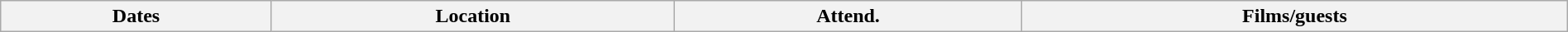<table class="wikitable" width="100%">
<tr>
<th>Dates</th>
<th>Location</th>
<th>Attend.</th>
<th>Films/guests<br></th>
</tr>
</table>
